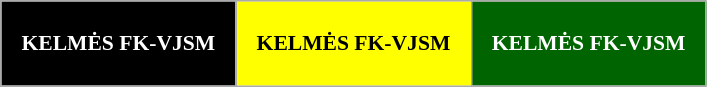<table class="wikitable" style="font-size: 90%; text-align: center; border=1 cellspacing=0">
<tr>
<td style="background:Black;color:White" width="150" height="50"><strong>KELMĖS FK-VJSM</strong></td>
<td style="background:yellow;color:Black" width="150" height="50"><strong>KELMĖS FK-VJSM</strong></td>
<td style="background:darkgreen;color:White" width="150" height="50"><strong>KELMĖS FK-VJSM</strong></td>
</tr>
</table>
